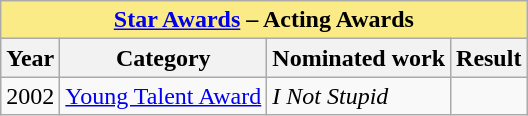<table class="wikitable sortable">
<tr>
<th colspan="4" - style="background:#FAEB86;" align="center"><a href='#'>Star Awards</a> – Acting Awards</th>
</tr>
<tr>
<th>Year</th>
<th>Category</th>
<th>Nominated work</th>
<th>Result</th>
</tr>
<tr>
<td>2002</td>
<td><a href='#'>Young Talent Award</a></td>
<td><em>I Not Stupid</em></td>
<td></td>
</tr>
</table>
